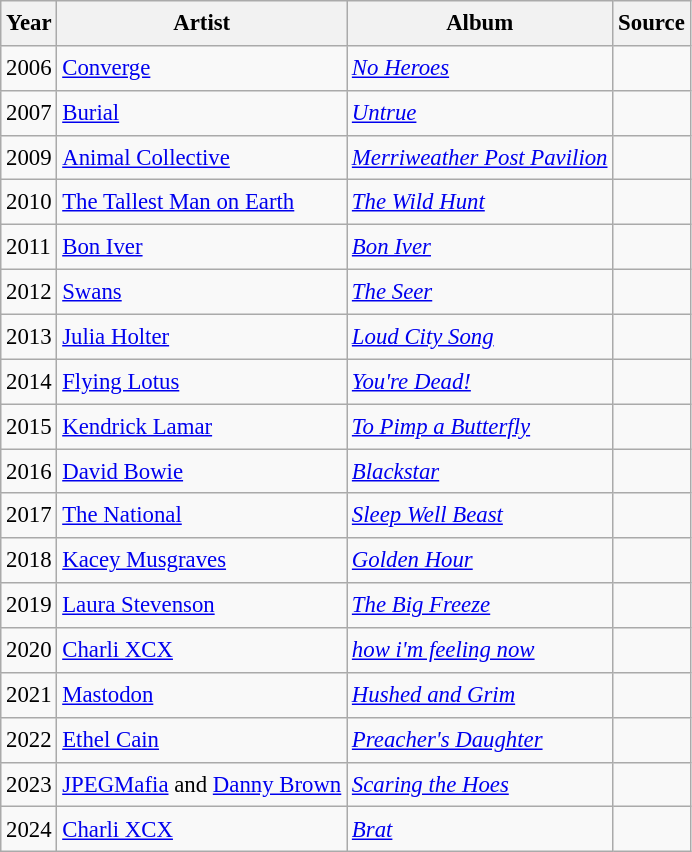<table class="wikitable" style="font-size:0.95em;line-height:1.5em;">
<tr>
<th>Year</th>
<th>Artist</th>
<th>Album</th>
<th>Source</th>
</tr>
<tr>
<td>2006</td>
<td><a href='#'>Converge</a></td>
<td><em><a href='#'>No Heroes</a></em></td>
<td></td>
</tr>
<tr>
<td>2007</td>
<td><a href='#'>Burial</a></td>
<td><a href='#'><em>Untrue</em></a></td>
<td></td>
</tr>
<tr>
<td>2009</td>
<td><a href='#'>Animal Collective</a></td>
<td><a href='#'><em>Merriweather Post Pavilion</em></a></td>
<td></td>
</tr>
<tr>
<td>2010</td>
<td><a href='#'>The Tallest Man on Earth</a></td>
<td><em><a href='#'>The Wild Hunt</a></em></td>
<td></td>
</tr>
<tr>
<td>2011</td>
<td><a href='#'>Bon Iver</a></td>
<td><em><a href='#'>Bon Iver</a></em></td>
<td></td>
</tr>
<tr>
<td>2012</td>
<td><a href='#'>Swans</a></td>
<td><em><a href='#'>The Seer</a></em></td>
<td></td>
</tr>
<tr>
<td>2013</td>
<td><a href='#'>Julia Holter</a></td>
<td><em><a href='#'>Loud City Song</a></em></td>
<td></td>
</tr>
<tr>
<td>2014</td>
<td><a href='#'>Flying Lotus</a></td>
<td><em><a href='#'>You're Dead!</a></em></td>
<td></td>
</tr>
<tr>
<td>2015</td>
<td><a href='#'>Kendrick Lamar</a></td>
<td><em><a href='#'>To Pimp a Butterfly</a></em></td>
<td></td>
</tr>
<tr>
<td>2016</td>
<td><a href='#'>David Bowie</a></td>
<td><em><a href='#'>Blackstar</a></em></td>
<td></td>
</tr>
<tr>
<td>2017</td>
<td><a href='#'>The National</a></td>
<td><em><a href='#'>Sleep Well Beast</a></em></td>
<td></td>
</tr>
<tr>
<td>2018</td>
<td><a href='#'>Kacey Musgraves</a></td>
<td><em><a href='#'>Golden Hour</a></em></td>
<td></td>
</tr>
<tr>
<td>2019</td>
<td><a href='#'>Laura Stevenson</a></td>
<td><em><a href='#'>The Big Freeze</a></em></td>
<td></td>
</tr>
<tr>
<td>2020</td>
<td><a href='#'>Charli XCX</a></td>
<td><em><a href='#'>how i'm feeling now</a></em></td>
<td></td>
</tr>
<tr>
<td>2021</td>
<td><a href='#'>Mastodon</a></td>
<td><em><a href='#'>Hushed and Grim</a></em></td>
<td></td>
</tr>
<tr>
<td>2022</td>
<td><a href='#'>Ethel Cain</a></td>
<td><em><a href='#'>Preacher's Daughter</a></em></td>
<td></td>
</tr>
<tr>
<td>2023</td>
<td><a href='#'>JPEGMafia</a> and <a href='#'>Danny Brown</a></td>
<td><em><a href='#'>Scaring the Hoes</a></em></td>
<td></td>
</tr>
<tr>
<td>2024</td>
<td><a href='#'>Charli XCX</a></td>
<td><em><a href='#'>Brat</a></em></td>
<td></td>
</tr>
</table>
